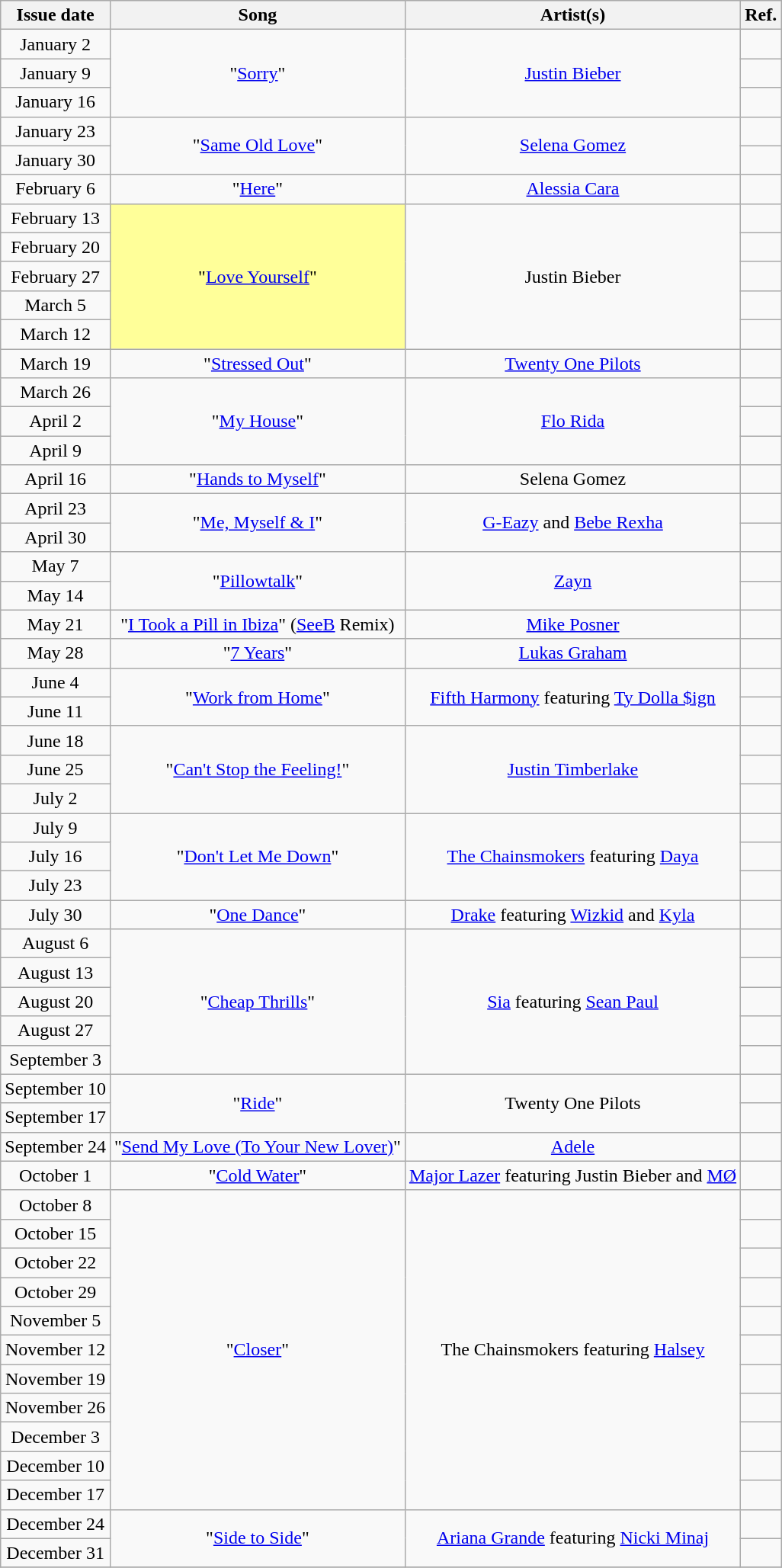<table class="wikitable" style="text-align: center;">
<tr>
<th>Issue date</th>
<th>Song</th>
<th>Artist(s)</th>
<th>Ref.</th>
</tr>
<tr>
<td>January 2</td>
<td rowspan=3>"<a href='#'>Sorry</a>"</td>
<td rowspan=3><a href='#'>Justin Bieber</a></td>
<td></td>
</tr>
<tr>
<td>January 9</td>
<td></td>
</tr>
<tr>
<td>January 16</td>
<td></td>
</tr>
<tr>
<td>January 23</td>
<td rowspan=2>"<a href='#'>Same Old Love</a>"</td>
<td rowspan=2><a href='#'>Selena Gomez</a></td>
<td></td>
</tr>
<tr>
<td>January 30</td>
<td></td>
</tr>
<tr>
<td>February 6</td>
<td>"<a href='#'>Here</a>"</td>
<td><a href='#'>Alessia Cara</a></td>
<td></td>
</tr>
<tr>
<td>February 13</td>
<td bgcolor=#FFFF99 rowspan=5>"<a href='#'>Love Yourself</a>"</td>
<td rowspan=5>Justin Bieber</td>
<td></td>
</tr>
<tr>
<td>February 20</td>
<td></td>
</tr>
<tr>
<td>February 27</td>
<td></td>
</tr>
<tr>
<td>March 5</td>
<td></td>
</tr>
<tr>
<td>March 12</td>
<td></td>
</tr>
<tr>
<td>March 19</td>
<td>"<a href='#'>Stressed Out</a>"</td>
<td><a href='#'>Twenty One Pilots</a></td>
<td></td>
</tr>
<tr>
<td>March 26</td>
<td rowspan=3>"<a href='#'>My House</a>"</td>
<td rowspan=3><a href='#'>Flo Rida</a></td>
<td></td>
</tr>
<tr>
<td>April 2</td>
<td></td>
</tr>
<tr>
<td>April 9</td>
<td></td>
</tr>
<tr>
<td>April 16</td>
<td>"<a href='#'>Hands to Myself</a>"</td>
<td>Selena Gomez</td>
<td></td>
</tr>
<tr>
<td>April 23</td>
<td rowspan="2">"<a href='#'>Me, Myself & I</a>"</td>
<td rowspan="2"><a href='#'>G-Eazy</a> and <a href='#'>Bebe Rexha</a></td>
<td></td>
</tr>
<tr>
<td>April 30</td>
<td></td>
</tr>
<tr>
<td>May 7</td>
<td rowspan="2">"<a href='#'>Pillowtalk</a>"</td>
<td rowspan="2"><a href='#'>Zayn</a></td>
<td></td>
</tr>
<tr>
<td>May 14</td>
<td></td>
</tr>
<tr>
<td>May 21</td>
<td>"<a href='#'>I Took a Pill in Ibiza</a>" (<a href='#'>SeeB</a> Remix)</td>
<td><a href='#'>Mike Posner</a></td>
<td></td>
</tr>
<tr>
<td>May 28</td>
<td>"<a href='#'>7 Years</a>"</td>
<td><a href='#'>Lukas Graham</a></td>
<td></td>
</tr>
<tr>
<td>June 4</td>
<td rowspan=2>"<a href='#'>Work from Home</a>"</td>
<td rowspan=2><a href='#'>Fifth Harmony</a> featuring <a href='#'>Ty Dolla $ign</a></td>
<td></td>
</tr>
<tr>
<td>June 11</td>
<td></td>
</tr>
<tr>
<td>June 18</td>
<td rowspan=3>"<a href='#'>Can't Stop the Feeling!</a>"</td>
<td rowspan=3><a href='#'>Justin Timberlake</a></td>
<td></td>
</tr>
<tr>
<td>June 25</td>
<td></td>
</tr>
<tr>
<td>July 2</td>
<td></td>
</tr>
<tr>
<td>July 9</td>
<td rowspan=3>"<a href='#'>Don't Let Me Down</a>"</td>
<td rowspan=3><a href='#'>The Chainsmokers</a> featuring <a href='#'>Daya</a></td>
<td></td>
</tr>
<tr>
<td>July 16</td>
<td></td>
</tr>
<tr>
<td>July 23</td>
<td></td>
</tr>
<tr>
<td>July 30</td>
<td>"<a href='#'>One Dance</a>"</td>
<td><a href='#'>Drake</a> featuring <a href='#'>Wizkid</a> and <a href='#'>Kyla</a></td>
<td></td>
</tr>
<tr>
<td>August 6</td>
<td rowspan=5>"<a href='#'>Cheap Thrills</a>"</td>
<td rowspan=5><a href='#'>Sia</a> featuring <a href='#'>Sean Paul</a></td>
<td></td>
</tr>
<tr>
<td>August 13</td>
<td></td>
</tr>
<tr>
<td>August 20</td>
<td></td>
</tr>
<tr>
<td>August 27</td>
<td></td>
</tr>
<tr>
<td>September 3</td>
<td></td>
</tr>
<tr>
<td>September 10</td>
<td rowspan=2>"<a href='#'>Ride</a>"</td>
<td rowspan=2>Twenty One Pilots</td>
<td></td>
</tr>
<tr>
<td>September 17</td>
<td></td>
</tr>
<tr>
<td>September 24</td>
<td>"<a href='#'>Send My Love (To Your New Lover)</a>"</td>
<td><a href='#'>Adele</a></td>
<td></td>
</tr>
<tr>
<td>October 1</td>
<td>"<a href='#'>Cold Water</a>"</td>
<td><a href='#'>Major Lazer</a> featuring Justin Bieber and <a href='#'>MØ</a></td>
<td></td>
</tr>
<tr>
<td>October 8</td>
<td rowspan=11>"<a href='#'>Closer</a>"</td>
<td rowspan=11>The Chainsmokers featuring <a href='#'>Halsey</a></td>
<td></td>
</tr>
<tr>
<td>October 15</td>
<td></td>
</tr>
<tr>
<td>October 22</td>
<td></td>
</tr>
<tr>
<td>October 29</td>
<td></td>
</tr>
<tr>
<td>November 5</td>
<td></td>
</tr>
<tr>
<td>November 12</td>
<td></td>
</tr>
<tr>
<td>November 19</td>
<td></td>
</tr>
<tr>
<td>November 26</td>
<td></td>
</tr>
<tr>
<td>December 3</td>
<td></td>
</tr>
<tr>
<td>December 10</td>
<td></td>
</tr>
<tr>
<td>December 17</td>
<td></td>
</tr>
<tr>
<td>December 24</td>
<td rowspan=2>"<a href='#'>Side to Side</a>"</td>
<td rowspan=2><a href='#'>Ariana Grande</a> featuring <a href='#'>Nicki Minaj</a></td>
<td></td>
</tr>
<tr>
<td>December 31</td>
<td></td>
</tr>
<tr>
</tr>
</table>
